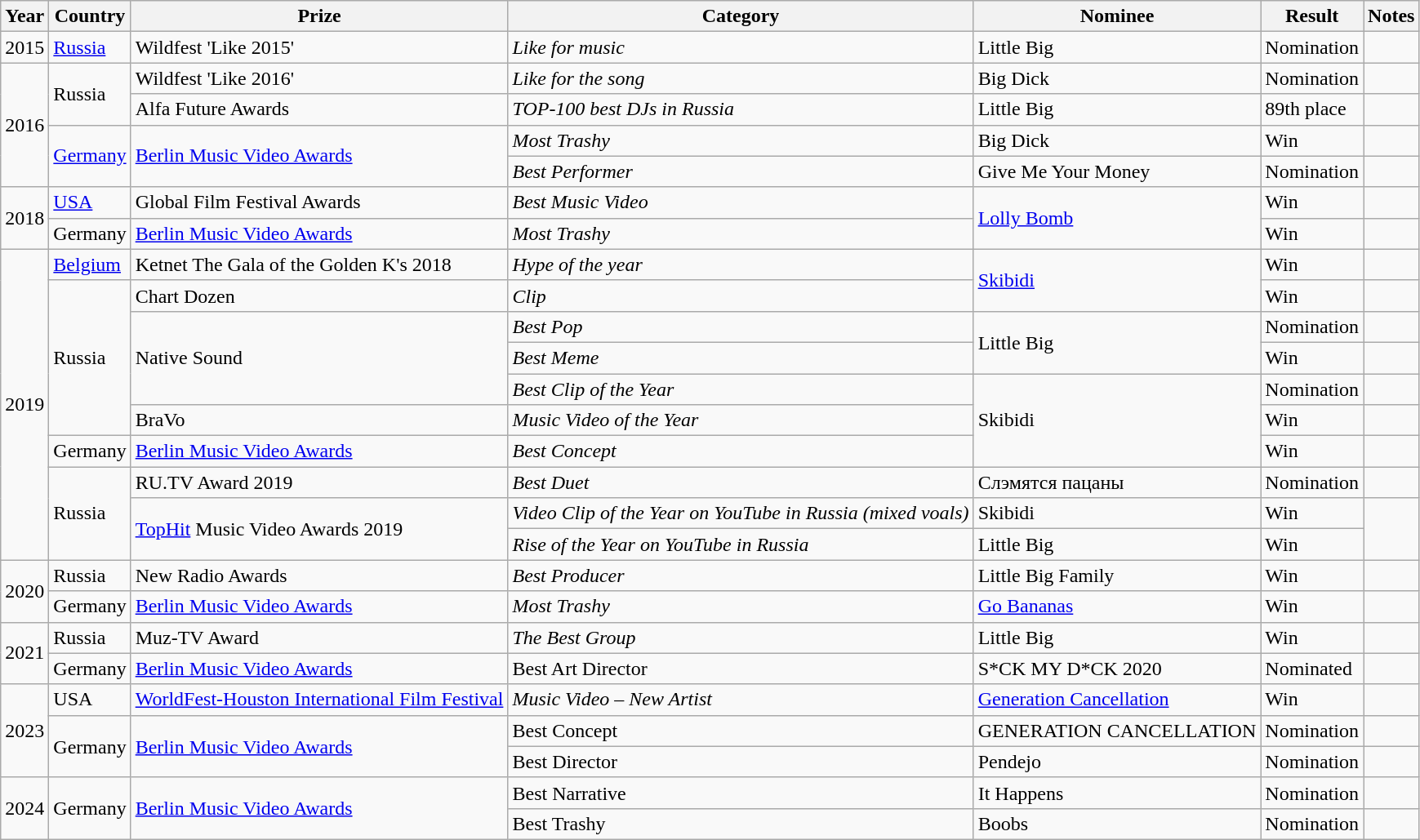<table class="wikitable sortable">
<tr>
<th>Year</th>
<th>Country</th>
<th>Prize</th>
<th>Category</th>
<th>Nominee</th>
<th>Result</th>
<th>Notes</th>
</tr>
<tr>
<td>2015</td>
<td><a href='#'>Russia</a></td>
<td>Wildfest 'Like 2015'</td>
<td><em>Like for music</em></td>
<td>Little Big</td>
<td>Nomination</td>
<td></td>
</tr>
<tr>
<td rowspan="4">2016</td>
<td rowspan="2">Russia</td>
<td>Wildfest 'Like 2016'</td>
<td><em>Like for the song</em></td>
<td>Big Dick</td>
<td>Nomination</td>
<td></td>
</tr>
<tr>
<td>Alfa Future Awards</td>
<td><em>TOP-100 best DJs in Russia</em></td>
<td>Little Big</td>
<td>89th place</td>
<td></td>
</tr>
<tr>
<td rowspan="2"><a href='#'>Germany</a></td>
<td rowspan="2"><a href='#'>Berlin Music Video Awards</a></td>
<td><em>Most Trashy</em></td>
<td>Big Dick</td>
<td>Win</td>
<td></td>
</tr>
<tr>
<td><em>Best Performer</em></td>
<td>Give Me Your Money</td>
<td>Nomination</td>
<td></td>
</tr>
<tr>
<td rowspan="2">2018</td>
<td><a href='#'>USA</a></td>
<td>Global Film Festival Awards</td>
<td><em>Best Music Video</em></td>
<td rowspan="2"><a href='#'>Lolly Bomb</a></td>
<td>Win</td>
<td></td>
</tr>
<tr>
<td>Germany</td>
<td><a href='#'>Berlin Music Video Awards</a></td>
<td><em>Most Trashy</em></td>
<td>Win</td>
<td></td>
</tr>
<tr>
<td rowspan="10">2019</td>
<td><a href='#'>Belgium</a></td>
<td>Ketnet The Gala of the Golden K's 2018</td>
<td><em>Hype of the year</em></td>
<td rowspan="2"><a href='#'>Skibidi</a></td>
<td>Win</td>
<td></td>
</tr>
<tr>
<td rowspan="5">Russia</td>
<td>Chart Dozen</td>
<td><em>Clip</em></td>
<td>Win</td>
<td></td>
</tr>
<tr>
<td rowspan="3">Native Sound</td>
<td><em>Best Pop</em></td>
<td rowspan="2">Little Big</td>
<td>Nomination</td>
<td></td>
</tr>
<tr>
<td><em>Best Meme</em></td>
<td>Win</td>
<td></td>
</tr>
<tr>
<td><em>Best Clip of the Year</em></td>
<td rowspan="3">Skibidi</td>
<td>Nomination</td>
<td></td>
</tr>
<tr>
<td>BraVo</td>
<td><em>Music Video of the Year</em></td>
<td>Win</td>
<td></td>
</tr>
<tr>
<td>Germany</td>
<td><a href='#'>Berlin Music Video Awards</a></td>
<td><em>Best Concept</em></td>
<td>Win</td>
<td></td>
</tr>
<tr>
<td rowspan="3">Russia</td>
<td>RU.TV Award 2019</td>
<td><em>Best Duet</em></td>
<td>Слэмятся пацаны</td>
<td>Nomination</td>
<td></td>
</tr>
<tr>
<td rowspan="2"><a href='#'>TopHit</a> Music Video Awards 2019</td>
<td><em>Video Clip of the Year on YouTube in Russia (mixed voals)</em></td>
<td>Skibidi</td>
<td>Win</td>
<td rowspan="2"></td>
</tr>
<tr>
<td><em>Rise of the Year on YouTube in Russia</em></td>
<td>Little Big</td>
<td>Win</td>
</tr>
<tr>
<td rowspan="2">2020</td>
<td>Russia</td>
<td>New Radio Awards</td>
<td><em>Best Producer</em></td>
<td>Little Big Family</td>
<td>Win</td>
<td></td>
</tr>
<tr>
<td>Germany</td>
<td><a href='#'>Berlin Music Video Awards</a></td>
<td><em>Most Trashy</em></td>
<td><a href='#'>Go Bananas</a></td>
<td>Win</td>
<td></td>
</tr>
<tr>
<td rowspan="2">2021</td>
<td>Russia</td>
<td>Muz-TV Award</td>
<td><em>The Best Group</em></td>
<td>Little Big</td>
<td>Win</td>
<td></td>
</tr>
<tr>
<td>Germany</td>
<td><a href='#'>Berlin Music Video Awards</a></td>
<td>Best Art Director</td>
<td>S*CK MY D*CK 2020</td>
<td>Nominated</td>
<td></td>
</tr>
<tr>
<td rowspan="3">2023</td>
<td>USA</td>
<td><a href='#'>WorldFest-Houston International Film Festival</a></td>
<td><em>Music Video – New Artist</em></td>
<td><a href='#'>Generation Cancellation</a></td>
<td>Win</td>
<td></td>
</tr>
<tr>
<td rowspan="2">Germany</td>
<td rowspan="2"><a href='#'>Berlin Music Video Awards</a></td>
<td>Best Concept</td>
<td>GENERATION CANCELLATION</td>
<td>Nomination</td>
<td></td>
</tr>
<tr>
<td>Best Director</td>
<td>Pendejo</td>
<td>Nomination</td>
<td></td>
</tr>
<tr>
<td rowspan="2">2024</td>
<td rowspan="2">Germany</td>
<td rowspan="2"><a href='#'>Berlin Music Video Awards</a></td>
<td>Best Narrative</td>
<td>It Happens</td>
<td>Nomination</td>
<td></td>
</tr>
<tr>
<td>Best Trashy</td>
<td>Boobs</td>
<td>Nomination</td>
<td></td>
</tr>
</table>
